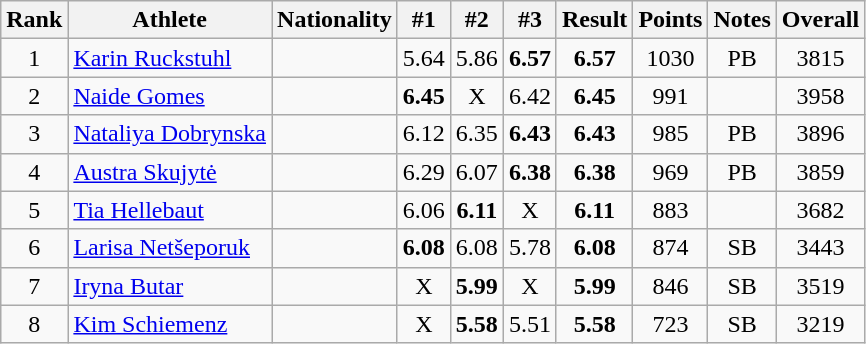<table class="wikitable sortable" style="text-align:center">
<tr>
<th>Rank</th>
<th>Athlete</th>
<th>Nationality</th>
<th>#1</th>
<th>#2</th>
<th>#3</th>
<th>Result</th>
<th>Points</th>
<th>Notes</th>
<th>Overall</th>
</tr>
<tr>
<td>1</td>
<td align=left><a href='#'>Karin Ruckstuhl</a></td>
<td align=left></td>
<td>5.64</td>
<td>5.86</td>
<td><strong>6.57</strong></td>
<td><strong>6.57</strong></td>
<td>1030</td>
<td>PB</td>
<td>3815</td>
</tr>
<tr>
<td>2</td>
<td align=left><a href='#'>Naide Gomes</a></td>
<td align=left></td>
<td><strong>6.45</strong></td>
<td>X</td>
<td>6.42</td>
<td><strong>6.45</strong></td>
<td>991</td>
<td></td>
<td>3958</td>
</tr>
<tr>
<td>3</td>
<td align=left><a href='#'>Nataliya Dobrynska</a></td>
<td align=left></td>
<td>6.12</td>
<td>6.35</td>
<td><strong>6.43</strong></td>
<td><strong>6.43</strong></td>
<td>985</td>
<td>PB</td>
<td>3896</td>
</tr>
<tr>
<td>4</td>
<td align=left><a href='#'>Austra Skujytė</a></td>
<td align=left></td>
<td>6.29</td>
<td>6.07</td>
<td><strong>6.38</strong></td>
<td><strong>6.38</strong></td>
<td>969</td>
<td>PB</td>
<td>3859</td>
</tr>
<tr>
<td>5</td>
<td align=left><a href='#'>Tia Hellebaut</a></td>
<td align=left></td>
<td>6.06</td>
<td><strong>6.11</strong></td>
<td>X</td>
<td><strong>6.11</strong></td>
<td>883</td>
<td></td>
<td>3682</td>
</tr>
<tr>
<td>6</td>
<td align=left><a href='#'>Larisa Netšeporuk</a></td>
<td align=left></td>
<td><strong>6.08</strong></td>
<td>6.08</td>
<td>5.78</td>
<td><strong>6.08</strong></td>
<td>874</td>
<td>SB</td>
<td>3443</td>
</tr>
<tr>
<td>7</td>
<td align=left><a href='#'>Iryna Butar</a></td>
<td align=left></td>
<td>X</td>
<td><strong>5.99</strong></td>
<td>X</td>
<td><strong>5.99</strong></td>
<td>846</td>
<td>SB</td>
<td>3519</td>
</tr>
<tr>
<td>8</td>
<td align=left><a href='#'>Kim Schiemenz</a></td>
<td align=left></td>
<td>X</td>
<td><strong>5.58</strong></td>
<td>5.51</td>
<td><strong>5.58</strong></td>
<td>723</td>
<td>SB</td>
<td>3219</td>
</tr>
</table>
